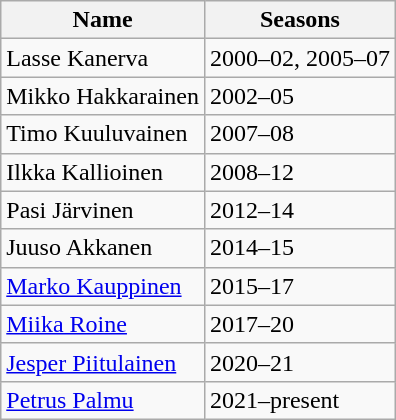<table class="wikitable">
<tr>
<th>Name</th>
<th>Seasons</th>
</tr>
<tr>
<td>Lasse Kanerva</td>
<td>2000–02, 2005–07</td>
</tr>
<tr>
<td>Mikko Hakkarainen</td>
<td>2002–05</td>
</tr>
<tr>
<td>Timo Kuuluvainen</td>
<td>2007–08</td>
</tr>
<tr>
<td>Ilkka Kallioinen</td>
<td>2008–12</td>
</tr>
<tr>
<td>Pasi Järvinen</td>
<td>2012–14</td>
</tr>
<tr>
<td>Juuso Akkanen</td>
<td>2014–15</td>
</tr>
<tr>
<td><a href='#'>Marko Kauppinen</a></td>
<td>2015–17</td>
</tr>
<tr>
<td><a href='#'>Miika Roine</a></td>
<td>2017–20</td>
</tr>
<tr>
<td><a href='#'>Jesper Piitulainen</a></td>
<td>2020–21</td>
</tr>
<tr>
<td><a href='#'>Petrus Palmu</a></td>
<td>2021–present</td>
</tr>
</table>
